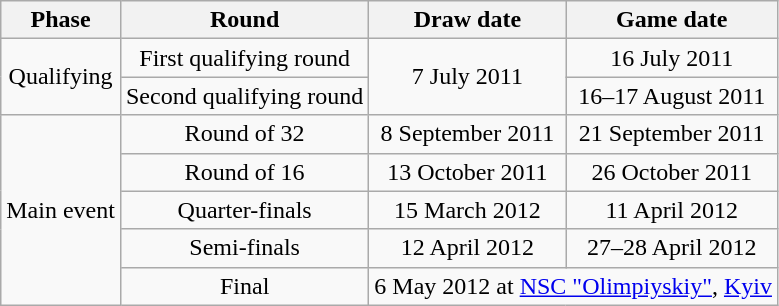<table class="wikitable" style="text-align:center">
<tr>
<th>Phase</th>
<th>Round</th>
<th>Draw date</th>
<th>Game date</th>
</tr>
<tr>
<td rowspan=2>Qualifying</td>
<td>First qualifying round</td>
<td rowspan=2>7 July 2011</td>
<td>16 July 2011</td>
</tr>
<tr>
<td>Second qualifying round</td>
<td>16–17 August 2011</td>
</tr>
<tr>
<td rowspan=5>Main event</td>
<td>Round of 32</td>
<td>8 September 2011</td>
<td>21 September 2011</td>
</tr>
<tr>
<td>Round of 16</td>
<td>13 October 2011</td>
<td>26 October 2011</td>
</tr>
<tr>
<td>Quarter-finals</td>
<td>15 March 2012</td>
<td>11 April 2012</td>
</tr>
<tr>
<td>Semi-finals</td>
<td>12 April 2012</td>
<td>27–28 April 2012</td>
</tr>
<tr>
<td>Final</td>
<td colspan="2">6 May 2012 at <a href='#'>NSC "Olimpiyskiy"</a>, <a href='#'>Kyiv</a></td>
</tr>
</table>
